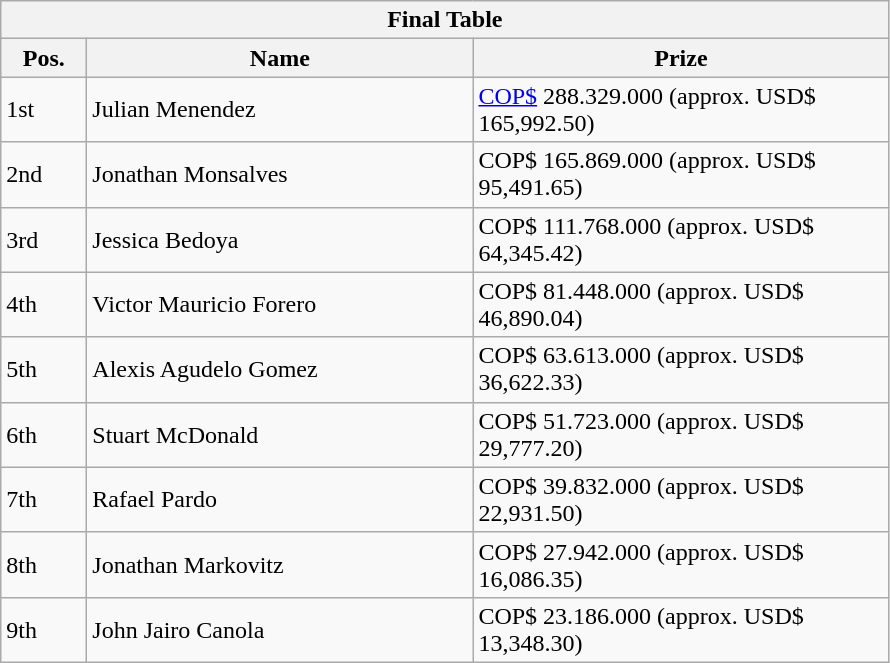<table class="wikitable">
<tr>
<th colspan="3">Final Table</th>
</tr>
<tr>
<th width="50">Pos.</th>
<th width="250">Name</th>
<th width="270">Prize</th>
</tr>
<tr>
<td>1st</td>
<td> Julian Menendez</td>
<td><a href='#'>COP$</a> 288.329.000 (approx. USD$ 165,992.50)</td>
</tr>
<tr>
<td>2nd</td>
<td> Jonathan Monsalves</td>
<td>COP$ 165.869.000 (approx. USD$ 95,491.65)</td>
</tr>
<tr>
<td>3rd</td>
<td> Jessica Bedoya</td>
<td>COP$ 111.768.000 (approx. USD$ 64,345.42)</td>
</tr>
<tr>
<td>4th</td>
<td> Victor Mauricio Forero</td>
<td>COP$ 81.448.000 (approx. USD$ 46,890.04)</td>
</tr>
<tr>
<td>5th</td>
<td> Alexis Agudelo Gomez</td>
<td>COP$ 63.613.000 (approx. USD$ 36,622.33)</td>
</tr>
<tr>
<td>6th</td>
<td> Stuart McDonald</td>
<td>COP$ 51.723.000 (approx. USD$ 29,777.20)</td>
</tr>
<tr>
<td>7th</td>
<td> Rafael Pardo</td>
<td>COP$ 39.832.000 (approx. USD$ 22,931.50)</td>
</tr>
<tr>
<td>8th</td>
<td> Jonathan Markovitz</td>
<td>COP$ 27.942.000 (approx. USD$ 16,086.35)</td>
</tr>
<tr>
<td>9th</td>
<td> John Jairo Canola</td>
<td>COP$ 23.186.000 (approx. USD$ 13,348.30)</td>
</tr>
</table>
